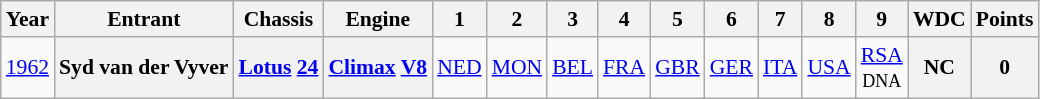<table class="wikitable" style="text-align:center; font-size:90%">
<tr>
<th>Year</th>
<th>Entrant</th>
<th>Chassis</th>
<th>Engine</th>
<th>1</th>
<th>2</th>
<th>3</th>
<th>4</th>
<th>5</th>
<th>6</th>
<th>7</th>
<th>8</th>
<th>9</th>
<th>WDC</th>
<th>Points</th>
</tr>
<tr>
<td><a href='#'>1962</a></td>
<th>Syd van der Vyver</th>
<th><a href='#'>Lotus</a> <a href='#'>24</a></th>
<th><a href='#'>Climax</a> <a href='#'>V8</a></th>
<td><a href='#'>NED</a></td>
<td><a href='#'>MON</a></td>
<td><a href='#'>BEL</a></td>
<td><a href='#'>FRA</a></td>
<td><a href='#'>GBR</a></td>
<td><a href='#'>GER</a></td>
<td><a href='#'>ITA</a></td>
<td><a href='#'>USA</a></td>
<td><a href='#'>RSA</a><br><small>DNA</small></td>
<th>NC</th>
<th>0</th>
</tr>
</table>
